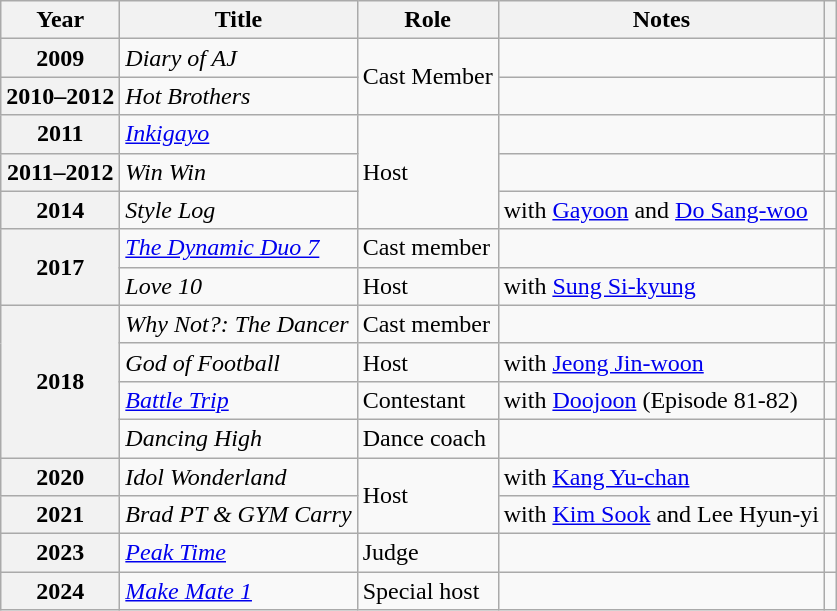<table class="wikitable sortable plainrowheaders">
<tr>
<th scope="col">Year</th>
<th scope="col">Title</th>
<th scope="col">Role</th>
<th scope="col">Notes</th>
<th scope="col" class="unsortable"></th>
</tr>
<tr>
<th scope="row">2009</th>
<td><em>Diary of AJ</em></td>
<td rowspan=2>Cast Member</td>
<td></td>
<td></td>
</tr>
<tr>
<th scope="row">2010–2012</th>
<td><em>Hot Brothers</em></td>
<td></td>
<td style="text-align:center"></td>
</tr>
<tr>
<th scope="row">2011</th>
<td><em><a href='#'>Inkigayo</a></em></td>
<td rowspan=3>Host</td>
<td></td>
<td style="text-align:center"></td>
</tr>
<tr>
<th scope="row">2011–2012</th>
<td><em>Win Win</em></td>
<td></td>
<td style="text-align:center"></td>
</tr>
<tr>
<th scope="row">2014</th>
<td><em>Style Log</em></td>
<td>with <a href='#'>Gayoon</a> and <a href='#'>Do Sang-woo</a></td>
<td style="text-align:center"></td>
</tr>
<tr>
<th scope="row"  rowspan=2>2017</th>
<td><em><a href='#'>The Dynamic Duo 7</a></em></td>
<td>Cast member</td>
<td></td>
<td style="text-align:center"></td>
</tr>
<tr>
<td><em>Love 10</em></td>
<td>Host</td>
<td>with <a href='#'>Sung Si-kyung</a></td>
<td style="text-align:center"></td>
</tr>
<tr>
<th scope="row"  rowspan=4>2018</th>
<td><em>Why Not?: The Dancer</em></td>
<td>Cast member</td>
<td></td>
<td style="text-align:center"></td>
</tr>
<tr>
<td><em>God of Football</em></td>
<td>Host</td>
<td>with <a href='#'>Jeong Jin-woon</a></td>
<td style="text-align:center"></td>
</tr>
<tr>
<td><em><a href='#'>Battle Trip</a></em></td>
<td>Contestant</td>
<td>with <a href='#'>Doojoon</a> (Episode 81-82)</td>
<td style="text-align:center"></td>
</tr>
<tr>
<td><em>Dancing High</em></td>
<td>Dance coach</td>
<td></td>
<td style="text-align:center"></td>
</tr>
<tr>
<th scope="row">2020</th>
<td><em>Idol Wonderland</em></td>
<td rowspan=2>Host</td>
<td>with <a href='#'>Kang Yu-chan</a></td>
<td style="text-align:center"></td>
</tr>
<tr>
<th scope="row">2021</th>
<td><em>Brad PT & GYM Carry</em></td>
<td>with <a href='#'>Kim Sook</a> and Lee Hyun-yi</td>
<td style="text-align:center"></td>
</tr>
<tr>
<th scope="row">2023</th>
<td><em><a href='#'>Peak Time</a></em></td>
<td>Judge</td>
<td></td>
<td style="text-align:center"></td>
</tr>
<tr>
<th scope="row">2024</th>
<td><em><a href='#'>Make Mate 1</a></em></td>
<td>Special host</td>
<td></td>
<td style="text-align:center"></td>
</tr>
</table>
